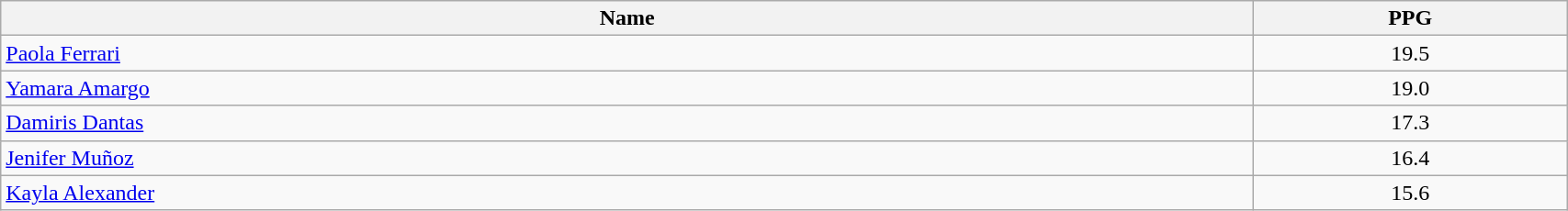<table class=wikitable width="90%">
<tr>
<th width="80%">Name</th>
<th width="20%">PPG</th>
</tr>
<tr>
<td> <a href='#'>Paola Ferrari</a></td>
<td align=center>19.5</td>
</tr>
<tr>
<td> <a href='#'>Yamara Amargo</a></td>
<td align=center>19.0</td>
</tr>
<tr>
<td> <a href='#'>Damiris Dantas</a></td>
<td align=center>17.3</td>
</tr>
<tr>
<td> <a href='#'>Jenifer Muñoz</a></td>
<td align=center>16.4</td>
</tr>
<tr>
<td> <a href='#'>Kayla Alexander</a></td>
<td align=center>15.6</td>
</tr>
</table>
